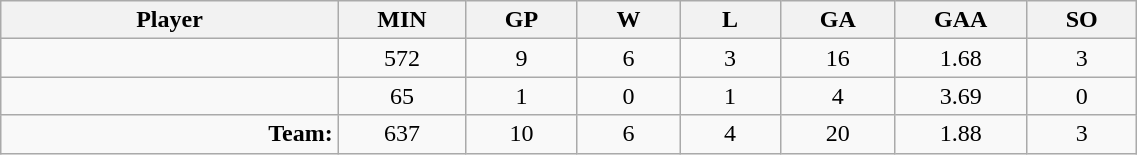<table class="wikitable sortable" width="60%">
<tr>
<th bgcolor="#DDDDFF" width="10%">Player</th>
<th width="3%" bgcolor="#DDDDFF" title="Minutes played">MIN</th>
<th width="3%" bgcolor="#DDDDFF" title="Games played in">GP</th>
<th width="3%" bgcolor="#DDDDFF" title="Wins">W</th>
<th width="3%" bgcolor="#DDDDFF"title="Losses">L</th>
<th width="3%" bgcolor="#DDDDFF" title="Goals against">GA</th>
<th width="3%" bgcolor="#DDDDFF" title="Goals against average">GAA</th>
<th width="3%" bgcolor="#DDDDFF" title="Shut-outs">SO</th>
</tr>
<tr align="center">
<td align="right"></td>
<td>572</td>
<td>9</td>
<td>6</td>
<td>3</td>
<td>16</td>
<td>1.68</td>
<td>3</td>
</tr>
<tr align="center">
<td align="right"></td>
<td>65</td>
<td>1</td>
<td>0</td>
<td>1</td>
<td>4</td>
<td>3.69</td>
<td>0</td>
</tr>
<tr align="center">
<td align="right"><strong>Team:</strong></td>
<td>637</td>
<td>10</td>
<td>6</td>
<td>4</td>
<td>20</td>
<td>1.88</td>
<td>3</td>
</tr>
</table>
